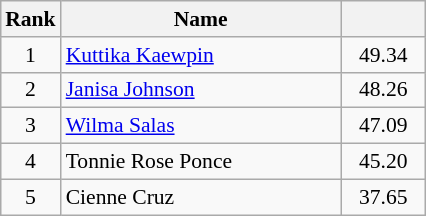<table class="wikitable" style="margin:0.5em auto;width=480;font-size:90%">
<tr>
<th width=30>Rank</th>
<th width=180>Name</th>
<th width=50></th>
</tr>
<tr>
<td align=center>1</td>
<td><a href='#'>Kuttika Kaewpin</a></td>
<td align=center>49.34</td>
</tr>
<tr>
<td align=center>2</td>
<td><a href='#'>Janisa Johnson</a></td>
<td align=center>48.26</td>
</tr>
<tr>
<td align=center>3</td>
<td><a href='#'>Wilma Salas</a></td>
<td align=center>47.09</td>
</tr>
<tr>
<td align=center>4</td>
<td>Tonnie Rose Ponce</td>
<td align=center>45.20</td>
</tr>
<tr>
<td align=center>5</td>
<td>Cienne Cruz</td>
<td align=center>37.65</td>
</tr>
</table>
